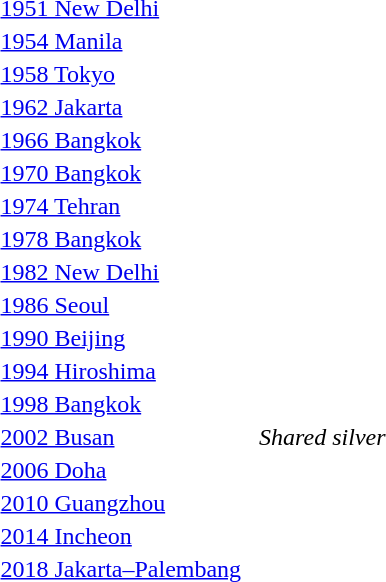<table>
<tr>
<td><a href='#'>1951 New Delhi</a></td>
<td></td>
<td></td>
<td></td>
</tr>
<tr>
<td><a href='#'>1954 Manila</a></td>
<td></td>
<td></td>
<td></td>
</tr>
<tr>
<td><a href='#'>1958 Tokyo</a></td>
<td></td>
<td></td>
<td></td>
</tr>
<tr>
<td><a href='#'>1962 Jakarta</a></td>
<td></td>
<td></td>
<td></td>
</tr>
<tr>
<td><a href='#'>1966 Bangkok</a></td>
<td></td>
<td></td>
<td></td>
</tr>
<tr>
<td><a href='#'>1970 Bangkok</a></td>
<td></td>
<td></td>
<td></td>
</tr>
<tr>
<td><a href='#'>1974 Tehran</a></td>
<td></td>
<td></td>
<td></td>
</tr>
<tr>
<td><a href='#'>1978 Bangkok</a></td>
<td></td>
<td></td>
<td></td>
</tr>
<tr>
<td><a href='#'>1982 New Delhi</a></td>
<td></td>
<td></td>
<td></td>
</tr>
<tr>
<td><a href='#'>1986 Seoul</a></td>
<td></td>
<td></td>
<td></td>
</tr>
<tr>
<td rowspan=4><a href='#'>1990 Beijing</a></td>
<td rowspan=4></td>
<td rowspan=4></td>
<td></td>
</tr>
<tr>
<td></td>
</tr>
<tr>
<td></td>
</tr>
<tr>
<td></td>
</tr>
<tr>
<td><a href='#'>1994 Hiroshima</a></td>
<td></td>
<td></td>
<td></td>
</tr>
<tr>
<td rowspan=2><a href='#'>1998 Bangkok</a></td>
<td rowspan=2></td>
<td rowspan=2></td>
<td></td>
</tr>
<tr>
<td></td>
</tr>
<tr>
<td rowspan=3><a href='#'>2002 Busan</a></td>
<td rowspan=3></td>
<td></td>
<td rowspan=3><em>Shared silver</em></td>
</tr>
<tr>
<td></td>
</tr>
<tr>
<td></td>
</tr>
<tr>
<td><a href='#'>2006 Doha</a></td>
<td></td>
<td></td>
<td></td>
</tr>
<tr>
<td rowspan=3><a href='#'>2010 Guangzhou</a></td>
<td rowspan=3></td>
<td rowspan=3></td>
<td></td>
</tr>
<tr>
<td></td>
</tr>
<tr>
<td></td>
</tr>
<tr>
<td><a href='#'>2014 Incheon</a></td>
<td></td>
<td></td>
<td></td>
</tr>
<tr>
<td rowspan=2><a href='#'>2018 Jakarta–Palembang</a></td>
<td rowspan=2></td>
<td rowspan=2></td>
<td></td>
</tr>
<tr>
<td></td>
</tr>
</table>
